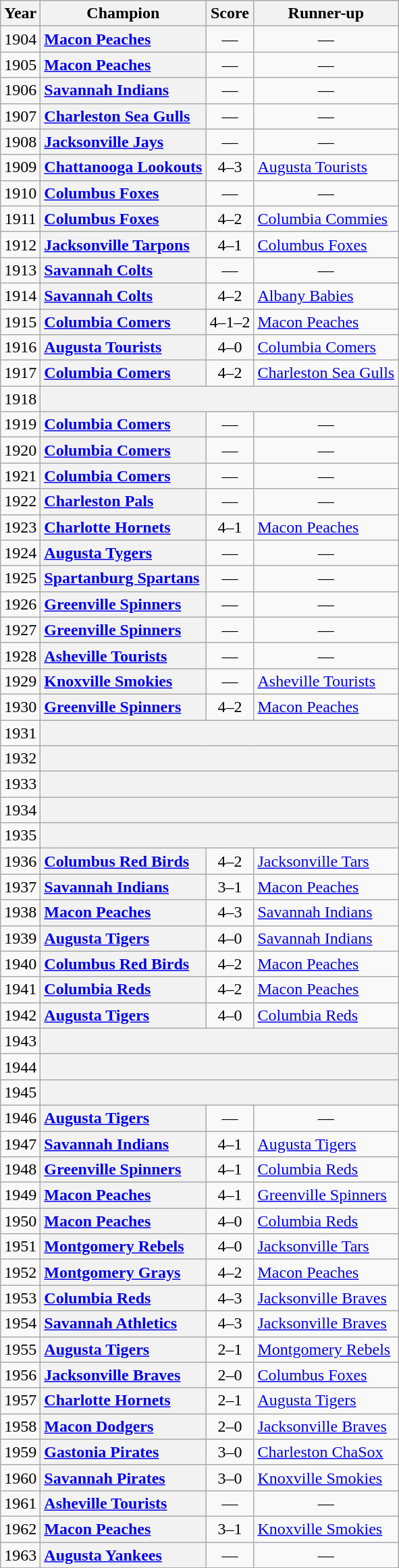<table class="wikitable sortable plainrowheaders" style="text-align:center">
<tr>
<th scope="col">Year</th>
<th scope="col">Champion</th>
<th scope="col" class="unsortable">Score</th>
<th scope="col">Runner-up</th>
</tr>
<tr>
<td>1904</td>
<th scope="row" style="text-align:left"><a href='#'>Macon Peaches</a></th>
<td>—</td>
<td>—</td>
</tr>
<tr>
<td>1905</td>
<th scope="row" style="text-align:left"><a href='#'>Macon Peaches</a></th>
<td>—</td>
<td>—</td>
</tr>
<tr>
<td>1906</td>
<th scope="row" style="text-align:left"><a href='#'>Savannah Indians</a></th>
<td>—</td>
<td>—</td>
</tr>
<tr>
<td>1907</td>
<th scope="row" style="text-align:left"><a href='#'>Charleston Sea Gulls</a></th>
<td>—</td>
<td>—</td>
</tr>
<tr>
<td>1908</td>
<th scope="row" style="text-align:left"><a href='#'>Jacksonville Jays</a></th>
<td>—</td>
<td>—</td>
</tr>
<tr>
<td>1909</td>
<th scope="row" style="text-align:left"><a href='#'>Chattanooga Lookouts</a></th>
<td>4–3</td>
<td style="text-align:left"><a href='#'>Augusta Tourists</a></td>
</tr>
<tr>
<td>1910</td>
<th scope="row" style="text-align:left"><a href='#'>Columbus Foxes</a></th>
<td>—</td>
<td>—</td>
</tr>
<tr>
<td>1911</td>
<th scope="row" style="text-align:left"><a href='#'>Columbus Foxes</a></th>
<td>4–2</td>
<td style="text-align:left"><a href='#'>Columbia Commies</a></td>
</tr>
<tr>
<td>1912</td>
<th scope="row" style="text-align:left"><a href='#'>Jacksonville Tarpons</a></th>
<td>4–1</td>
<td style="text-align:left"><a href='#'>Columbus Foxes</a></td>
</tr>
<tr>
<td>1913</td>
<th scope="row" style="text-align:left"><a href='#'>Savannah Colts</a></th>
<td>—</td>
<td>—</td>
</tr>
<tr>
<td>1914</td>
<th scope="row" style="text-align:left"><a href='#'>Savannah Colts</a></th>
<td>4–2</td>
<td style="text-align:left"><a href='#'>Albany Babies</a></td>
</tr>
<tr>
<td>1915</td>
<th scope="row" style="text-align:left"><a href='#'>Columbia Comers</a></th>
<td>4–1–2</td>
<td style="text-align:left"><a href='#'>Macon Peaches</a></td>
</tr>
<tr>
<td>1916</td>
<th scope="row" style="text-align:left"><a href='#'>Augusta Tourists</a></th>
<td>4–0</td>
<td style="text-align:left"><a href='#'>Columbia Comers</a></td>
</tr>
<tr>
<td>1917</td>
<th scope="row" style="text-align:left"><a href='#'>Columbia Comers</a></th>
<td>4–2</td>
<td style="text-align:left"><a href='#'>Charleston Sea Gulls</a></td>
</tr>
<tr>
<td>1918</td>
<th scope="row" style="text-align:center" colspan="3"></th>
</tr>
<tr>
<td>1919</td>
<th scope="row" style="text-align:left"><a href='#'>Columbia Comers</a></th>
<td>—</td>
<td>—</td>
</tr>
<tr>
<td>1920</td>
<th scope="row" style="text-align:left"><a href='#'>Columbia Comers</a></th>
<td>—</td>
<td>—</td>
</tr>
<tr>
<td>1921</td>
<th scope="row" style="text-align:left"><a href='#'>Columbia Comers</a></th>
<td>—</td>
<td>—</td>
</tr>
<tr>
<td>1922</td>
<th scope="row" style="text-align:left"><a href='#'>Charleston Pals</a></th>
<td>—</td>
<td>—</td>
</tr>
<tr>
<td>1923</td>
<th scope="row" style="text-align:left"><a href='#'>Charlotte Hornets</a></th>
<td>4–1</td>
<td style="text-align:left"><a href='#'>Macon Peaches</a></td>
</tr>
<tr>
<td>1924</td>
<th scope="row" style="text-align:left"><a href='#'>Augusta Tygers</a></th>
<td>—</td>
<td>—</td>
</tr>
<tr>
<td>1925</td>
<th scope="row" style="text-align:left"><a href='#'>Spartanburg Spartans</a></th>
<td>—</td>
<td>—</td>
</tr>
<tr>
<td>1926</td>
<th scope="row" style="text-align:left"><a href='#'>Greenville Spinners</a></th>
<td>—</td>
<td>—</td>
</tr>
<tr>
<td>1927</td>
<th scope="row" style="text-align:left"><a href='#'>Greenville Spinners</a></th>
<td>—</td>
<td>—</td>
</tr>
<tr>
<td>1928</td>
<th scope="row" style="text-align:left"><a href='#'>Asheville Tourists</a></th>
<td>—</td>
<td>—</td>
</tr>
<tr>
<td>1929</td>
<th scope="row" style="text-align:left"><a href='#'>Knoxville Smokies</a></th>
<td>—</td>
<td style="text-align:left"><a href='#'>Asheville Tourists</a></td>
</tr>
<tr>
<td>1930</td>
<th scope="row" style="text-align:left"><a href='#'>Greenville Spinners</a></th>
<td>4–2</td>
<td style="text-align:left"><a href='#'>Macon Peaches</a></td>
</tr>
<tr>
<td>1931</td>
<th scope="row" style="text-align:center" colspan="3"></th>
</tr>
<tr>
<td>1932</td>
<th scope="row" style="text-align:center" colspan="3"></th>
</tr>
<tr>
<td>1933</td>
<th scope="row" style="text-align:center" colspan="3"></th>
</tr>
<tr>
<td>1934</td>
<th scope="row" style="text-align:center" colspan="3"></th>
</tr>
<tr>
<td>1935</td>
<th scope="row" style="text-align:center" colspan="3"></th>
</tr>
<tr>
<td>1936</td>
<th scope="row" style="text-align:left"><a href='#'>Columbus Red Birds</a></th>
<td>4–2</td>
<td style="text-align:left"><a href='#'>Jacksonville Tars</a></td>
</tr>
<tr>
<td>1937</td>
<th scope="row" style="text-align:left"><a href='#'>Savannah Indians</a></th>
<td>3–1</td>
<td style="text-align:left"><a href='#'>Macon Peaches</a></td>
</tr>
<tr>
<td>1938</td>
<th scope="row" style="text-align:left"><a href='#'>Macon Peaches</a></th>
<td>4–3</td>
<td style="text-align:left"><a href='#'>Savannah Indians</a></td>
</tr>
<tr>
<td>1939</td>
<th scope="row" style="text-align:left"><a href='#'>Augusta Tigers</a></th>
<td>4–0</td>
<td style="text-align:left"><a href='#'>Savannah Indians</a></td>
</tr>
<tr>
<td>1940</td>
<th scope="row" style="text-align:left"><a href='#'>Columbus Red Birds</a></th>
<td>4–2</td>
<td style="text-align:left"><a href='#'>Macon Peaches</a></td>
</tr>
<tr>
<td>1941</td>
<th scope="row" style="text-align:left"><a href='#'>Columbia Reds</a></th>
<td>4–2</td>
<td style="text-align:left"><a href='#'>Macon Peaches</a></td>
</tr>
<tr>
<td>1942</td>
<th scope="row" style="text-align:left"><a href='#'>Augusta Tigers</a></th>
<td>4–0</td>
<td style="text-align:left"><a href='#'>Columbia Reds</a></td>
</tr>
<tr>
<td>1943</td>
<th scope="row" style="text-align:center" colspan="3"></th>
</tr>
<tr>
<td>1944</td>
<th scope="row" style="text-align:center" colspan="3"></th>
</tr>
<tr>
<td>1945</td>
<th scope="row" style="text-align:center" colspan="3"></th>
</tr>
<tr>
<td>1946</td>
<th scope="row" style="text-align:left"><a href='#'>Augusta Tigers</a></th>
<td>—</td>
<td>—</td>
</tr>
<tr>
<td>1947</td>
<th scope="row" style="text-align:left"><a href='#'>Savannah Indians</a></th>
<td>4–1</td>
<td style="text-align:left"><a href='#'>Augusta Tigers</a></td>
</tr>
<tr>
<td>1948</td>
<th scope="row" style="text-align:left"><a href='#'>Greenville Spinners</a></th>
<td>4–1</td>
<td style="text-align:left"><a href='#'>Columbia Reds</a></td>
</tr>
<tr>
<td>1949</td>
<th scope="row" style="text-align:left"><a href='#'>Macon Peaches</a></th>
<td>4–1</td>
<td style="text-align:left"><a href='#'>Greenville Spinners</a></td>
</tr>
<tr>
<td>1950</td>
<th scope="row" style="text-align:left"><a href='#'>Macon Peaches</a></th>
<td>4–0</td>
<td style="text-align:left"><a href='#'>Columbia Reds</a></td>
</tr>
<tr>
<td>1951</td>
<th scope="row" style="text-align:left"><a href='#'>Montgomery Rebels</a></th>
<td>4–0</td>
<td style="text-align:left"><a href='#'>Jacksonville Tars</a></td>
</tr>
<tr>
<td>1952</td>
<th scope="row" style="text-align:left"><a href='#'>Montgomery Grays</a></th>
<td>4–2</td>
<td style="text-align:left"><a href='#'>Macon Peaches</a></td>
</tr>
<tr>
<td>1953</td>
<th scope="row" style="text-align:left"><a href='#'>Columbia Reds</a></th>
<td>4–3</td>
<td style="text-align:left"><a href='#'>Jacksonville Braves</a></td>
</tr>
<tr>
<td>1954</td>
<th scope="row" style="text-align:left"><a href='#'>Savannah Athletics</a></th>
<td>4–3</td>
<td style="text-align:left"><a href='#'>Jacksonville Braves</a></td>
</tr>
<tr>
<td>1955</td>
<th scope="row" style="text-align:left"><a href='#'>Augusta Tigers</a></th>
<td>2–1</td>
<td style="text-align:left"><a href='#'>Montgomery Rebels</a></td>
</tr>
<tr>
<td>1956</td>
<th scope="row" style="text-align:left"><a href='#'>Jacksonville Braves</a></th>
<td>2–0</td>
<td style="text-align:left"><a href='#'>Columbus Foxes</a></td>
</tr>
<tr>
<td>1957</td>
<th scope="row" style="text-align:left"><a href='#'>Charlotte Hornets</a></th>
<td>2–1</td>
<td style="text-align:left"><a href='#'>Augusta Tigers</a></td>
</tr>
<tr>
<td>1958</td>
<th scope="row" style="text-align:left"><a href='#'>Macon Dodgers</a></th>
<td>2–0</td>
<td style="text-align:left"><a href='#'>Jacksonville Braves</a></td>
</tr>
<tr>
<td>1959</td>
<th scope="row" style="text-align:left"><a href='#'>Gastonia Pirates</a></th>
<td>3–0</td>
<td style="text-align:left"><a href='#'>Charleston ChaSox</a></td>
</tr>
<tr>
<td>1960</td>
<th scope="row" style="text-align:left"><a href='#'>Savannah Pirates</a></th>
<td>3–0</td>
<td style="text-align:left"><a href='#'>Knoxville Smokies</a></td>
</tr>
<tr>
<td>1961</td>
<th scope="row" style="text-align:left"><a href='#'>Asheville Tourists</a></th>
<td>—</td>
<td>—</td>
</tr>
<tr>
<td>1962</td>
<th scope="row" style="text-align:left"><a href='#'>Macon Peaches</a></th>
<td>3–1</td>
<td style="text-align:left"><a href='#'>Knoxville Smokies</a></td>
</tr>
<tr>
<td>1963</td>
<th scope="row" style="text-align:left"><a href='#'>Augusta Yankees</a></th>
<td>—</td>
<td>—</td>
</tr>
</table>
